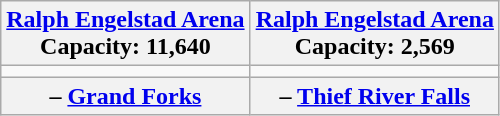<table class="wikitable" style="text-align:center;">
<tr>
<th><a href='#'>Ralph Engelstad Arena</a><br>Capacity: 11,640</th>
<th><a href='#'>Ralph Engelstad Arena</a><br>Capacity: 2,569</th>
</tr>
<tr>
<td></td>
<td></td>
</tr>
<tr>
<th> – <a href='#'>Grand Forks</a></th>
<th> – <a href='#'>Thief River Falls</a></th>
</tr>
</table>
